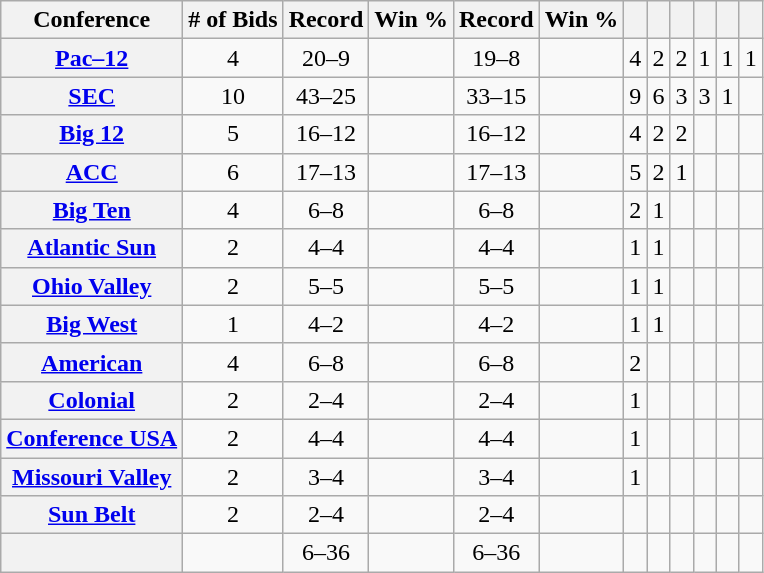<table class="wikitable sortable plainrowheaders" style="text-align:center">
<tr>
<th scope="col">Conference</th>
<th scope="col"># of Bids</th>
<th scope="col">Record</th>
<th scope="col">Win %</th>
<th scope="col"> Record</th>
<th scope="col"> Win %</th>
<th scope="col"></th>
<th scope="col"></th>
<th scope="col"></th>
<th scope="col"></th>
<th scope="col"></th>
<th scope="col"></th>
</tr>
<tr>
<th scope="row"><a href='#'>Pac–12</a></th>
<td>4</td>
<td>20–9</td>
<td></td>
<td>19–8</td>
<td></td>
<td>4</td>
<td>2</td>
<td>2</td>
<td>1</td>
<td>1</td>
<td>1</td>
</tr>
<tr>
<th scope="row"><a href='#'>SEC</a></th>
<td>10</td>
<td>43–25</td>
<td></td>
<td>33–15</td>
<td></td>
<td>9</td>
<td>6</td>
<td>3</td>
<td>3</td>
<td>1</td>
<td></td>
</tr>
<tr>
<th scope="row"><a href='#'>Big 12</a></th>
<td>5</td>
<td>16–12</td>
<td></td>
<td>16–12</td>
<td></td>
<td>4</td>
<td>2</td>
<td>2</td>
<td></td>
<td></td>
<td></td>
</tr>
<tr>
<th scope="row"><a href='#'>ACC</a></th>
<td>6</td>
<td>17–13</td>
<td></td>
<td>17–13</td>
<td></td>
<td>5</td>
<td>2</td>
<td>1</td>
<td></td>
<td></td>
<td></td>
</tr>
<tr>
<th scope="row"><a href='#'>Big Ten</a></th>
<td>4</td>
<td>6–8</td>
<td></td>
<td>6–8</td>
<td></td>
<td>2</td>
<td>1</td>
<td></td>
<td></td>
<td></td>
<td></td>
</tr>
<tr>
<th scope="row"><a href='#'>Atlantic Sun</a></th>
<td>2</td>
<td>4–4</td>
<td></td>
<td>4–4</td>
<td></td>
<td>1</td>
<td>1</td>
<td></td>
<td></td>
<td></td>
<td></td>
</tr>
<tr>
<th scope="row"><a href='#'>Ohio Valley</a></th>
<td>2</td>
<td>5–5</td>
<td></td>
<td>5–5</td>
<td></td>
<td>1</td>
<td>1</td>
<td></td>
<td></td>
<td></td>
<td></td>
</tr>
<tr>
<th scope="row"><a href='#'>Big West</a></th>
<td>1</td>
<td>4–2</td>
<td></td>
<td>4–2</td>
<td></td>
<td>1</td>
<td>1</td>
<td></td>
<td></td>
<td></td>
<td></td>
</tr>
<tr>
<th scope="row"><a href='#'>American</a></th>
<td>4</td>
<td>6–8</td>
<td></td>
<td>6–8</td>
<td></td>
<td>2</td>
<td></td>
<td></td>
<td></td>
<td></td>
<td></td>
</tr>
<tr>
<th scope="row"><a href='#'>Colonial</a></th>
<td>2</td>
<td>2–4</td>
<td></td>
<td>2–4</td>
<td></td>
<td>1</td>
<td></td>
<td></td>
<td></td>
<td></td>
<td></td>
</tr>
<tr>
<th scope="row"><a href='#'>Conference USA</a></th>
<td>2</td>
<td>4–4</td>
<td></td>
<td>4–4</td>
<td></td>
<td>1</td>
<td></td>
<td></td>
<td></td>
<td></td>
<td></td>
</tr>
<tr>
<th scope="row"><a href='#'>Missouri Valley</a></th>
<td>2</td>
<td>3–4</td>
<td></td>
<td>3–4</td>
<td></td>
<td>1</td>
<td></td>
<td></td>
<td></td>
<td></td>
<td></td>
</tr>
<tr>
<th scope="row"><a href='#'>Sun Belt</a></th>
<td>2</td>
<td>2–4</td>
<td></td>
<td>2–4</td>
<td></td>
<td></td>
<td></td>
<td></td>
<td></td>
<td></td>
<td></td>
</tr>
<tr>
<th scope="row"></th>
<td></td>
<td>6–36</td>
<td></td>
<td>6–36</td>
<td></td>
<td></td>
<td></td>
<td></td>
<td></td>
<td></td>
<td></td>
</tr>
</table>
